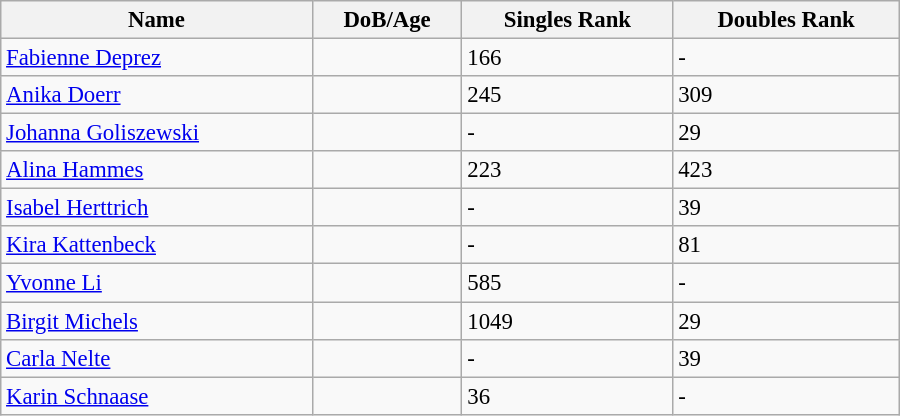<table class="wikitable"  style="width:600px; font-size:95%;">
<tr>
<th align="left">Name</th>
<th align="left">DoB/Age</th>
<th align="left">Singles Rank</th>
<th align="left">Doubles Rank</th>
</tr>
<tr>
<td><a href='#'>Fabienne Deprez</a></td>
<td></td>
<td>166</td>
<td>-</td>
</tr>
<tr>
<td><a href='#'>Anika Doerr</a></td>
<td></td>
<td>245</td>
<td>309</td>
</tr>
<tr>
<td><a href='#'>Johanna Goliszewski</a></td>
<td></td>
<td>-</td>
<td>29</td>
</tr>
<tr>
<td><a href='#'>Alina Hammes</a></td>
<td></td>
<td>223</td>
<td>423</td>
</tr>
<tr>
<td><a href='#'>Isabel Herttrich</a></td>
<td></td>
<td>-</td>
<td>39</td>
</tr>
<tr>
<td><a href='#'>Kira Kattenbeck</a></td>
<td></td>
<td>-</td>
<td>81</td>
</tr>
<tr>
<td><a href='#'>Yvonne Li</a></td>
<td></td>
<td>585</td>
<td>-</td>
</tr>
<tr>
<td><a href='#'>Birgit Michels</a></td>
<td></td>
<td>1049</td>
<td>29</td>
</tr>
<tr>
<td><a href='#'>Carla Nelte</a></td>
<td></td>
<td>-</td>
<td>39</td>
</tr>
<tr>
<td><a href='#'>Karin Schnaase</a></td>
<td></td>
<td>36</td>
<td>-</td>
</tr>
</table>
